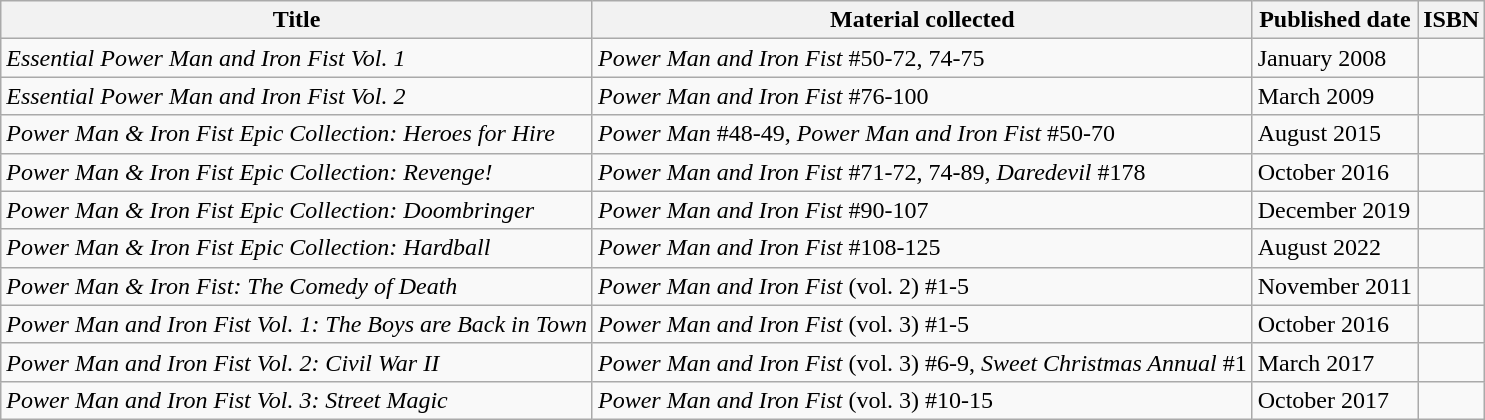<table class="wikitable">
<tr>
<th>Title</th>
<th>Material collected</th>
<th>Published date</th>
<th>ISBN</th>
</tr>
<tr>
<td><em>Essential Power Man and Iron Fist Vol. 1</em></td>
<td><em>Power Man and Iron Fist</em> #50-72, 74-75</td>
<td>January 2008</td>
<td></td>
</tr>
<tr>
<td><em>Essential Power Man and Iron Fist Vol. 2</em></td>
<td><em>Power Man and Iron Fist</em> #76-100</td>
<td>March 2009</td>
<td></td>
</tr>
<tr>
<td><em>Power Man & Iron Fist Epic Collection: Heroes for Hire</em></td>
<td><em>Power Man</em> #48-49, <em>Power Man and Iron Fist</em> #50-70</td>
<td>August 2015</td>
<td></td>
</tr>
<tr>
<td><em>Power Man & Iron Fist Epic Collection: Revenge!</em></td>
<td><em>Power Man and Iron Fist</em> #71-72, 74-89, <em>Daredevil</em> #178</td>
<td>October 2016</td>
<td></td>
</tr>
<tr>
<td><em>Power Man & Iron Fist Epic Collection: Doombringer</em></td>
<td><em>Power Man and Iron Fist</em> #90-107</td>
<td>December 2019</td>
<td></td>
</tr>
<tr>
<td><em>Power Man & Iron Fist Epic Collection: Hardball</em></td>
<td><em>Power Man and Iron Fist</em> #108-125</td>
<td>August 2022</td>
<td></td>
</tr>
<tr>
<td><em>Power Man & Iron Fist: The Comedy of Death</em></td>
<td><em>Power Man and Iron Fist</em> (vol. 2) #1-5</td>
<td>November 2011</td>
<td></td>
</tr>
<tr>
<td><em>Power Man and Iron Fist Vol. 1: The Boys are Back in Town</em></td>
<td><em>Power Man and Iron Fist</em> (vol. 3) #1-5</td>
<td>October 2016</td>
<td></td>
</tr>
<tr>
<td><em>Power Man and Iron Fist Vol. 2: Civil War II</em></td>
<td><em>Power Man and Iron Fist</em> (vol. 3) #6-9, <em>Sweet Christmas Annual</em> #1</td>
<td>March 2017</td>
<td></td>
</tr>
<tr>
<td><em>Power Man and Iron Fist Vol. 3: Street Magic</em></td>
<td><em>Power Man and Iron Fist</em> (vol. 3) #10-15</td>
<td>October 2017</td>
<td></td>
</tr>
</table>
